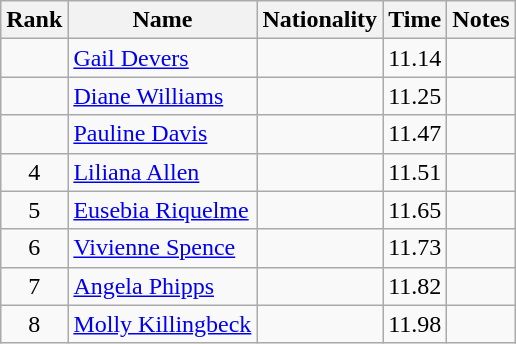<table class="wikitable sortable" style="text-align:center">
<tr>
<th>Rank</th>
<th>Name</th>
<th>Nationality</th>
<th>Time</th>
<th>Notes</th>
</tr>
<tr>
<td></td>
<td align=left><a href='#'>Gail Devers</a></td>
<td align=left></td>
<td>11.14</td>
<td></td>
</tr>
<tr>
<td></td>
<td align=left><a href='#'>Diane Williams</a></td>
<td align=left></td>
<td>11.25</td>
<td></td>
</tr>
<tr>
<td></td>
<td align=left><a href='#'>Pauline Davis</a></td>
<td align=left></td>
<td>11.47</td>
<td></td>
</tr>
<tr>
<td>4</td>
<td align=left><a href='#'>Liliana Allen</a></td>
<td align=left></td>
<td>11.51</td>
<td></td>
</tr>
<tr>
<td>5</td>
<td align=left><a href='#'>Eusebia Riquelme</a></td>
<td align=left></td>
<td>11.65</td>
<td></td>
</tr>
<tr>
<td>6</td>
<td align=left><a href='#'>Vivienne Spence</a></td>
<td align=left></td>
<td>11.73</td>
<td></td>
</tr>
<tr>
<td>7</td>
<td align=left><a href='#'>Angela Phipps</a></td>
<td align=left></td>
<td>11.82</td>
<td></td>
</tr>
<tr>
<td>8</td>
<td align=left><a href='#'>Molly Killingbeck</a></td>
<td align=left></td>
<td>11.98</td>
<td></td>
</tr>
</table>
